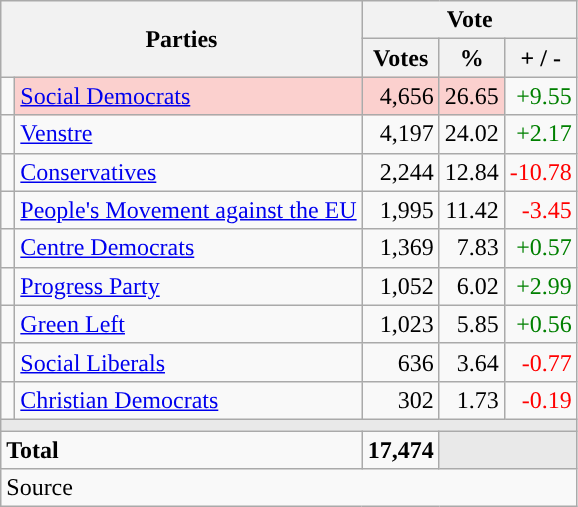<table class="wikitable" style="text-align:right;">
<tr>
<th style="text-align:centre;" rowspan="2" colspan="2" width="225">Parties</th>
<th colspan="3">Vote</th>
</tr>
<tr>
<th width="15">Votes</th>
<th width="15">%</th>
<th width="15">+ / -</th>
</tr>
<tr>
<td width="2" style="color:inherit;background:"></td>
<td bgcolor=#fbd0ce   align="left"><a href='#'>Social Democrats</a></td>
<td bgcolor=#fbd0ce>4,656</td>
<td bgcolor=#fbd0ce>26.65</td>
<td style=color:green;>+9.55</td>
</tr>
<tr>
<td width="2" style="color:inherit;background:"></td>
<td align="left"><a href='#'>Venstre</a></td>
<td>4,197</td>
<td>24.02</td>
<td style=color:green;>+2.17</td>
</tr>
<tr>
<td width="2" style="color:inherit;background:"></td>
<td align="left"><a href='#'>Conservatives</a></td>
<td>2,244</td>
<td>12.84</td>
<td style=color:red;>-10.78</td>
</tr>
<tr>
<td width="2" style="color:inherit;background:"></td>
<td align="left"><a href='#'>People's Movement against the EU</a></td>
<td>1,995</td>
<td>11.42</td>
<td style=color:red;>-3.45</td>
</tr>
<tr>
<td width="2" style="color:inherit;background:"></td>
<td align="left"><a href='#'>Centre Democrats</a></td>
<td>1,369</td>
<td>7.83</td>
<td style=color:green;>+0.57</td>
</tr>
<tr>
<td width="2" style="color:inherit;background:"></td>
<td align="left"><a href='#'>Progress Party</a></td>
<td>1,052</td>
<td>6.02</td>
<td style=color:green;>+2.99</td>
</tr>
<tr>
<td width="2" style="color:inherit;background:"></td>
<td align="left"><a href='#'>Green Left</a></td>
<td>1,023</td>
<td>5.85</td>
<td style=color:green;>+0.56</td>
</tr>
<tr>
<td width="2" style="color:inherit;background:"></td>
<td align="left"><a href='#'>Social Liberals</a></td>
<td>636</td>
<td>3.64</td>
<td style=color:red;>-0.77</td>
</tr>
<tr>
<td width="2" style="color:inherit;background:"></td>
<td align="left"><a href='#'>Christian Democrats</a></td>
<td>302</td>
<td>1.73</td>
<td style=color:red;>-0.19</td>
</tr>
<tr>
<td colspan="7" bgcolor="#E9E9E9"></td>
</tr>
<tr>
<td align="left" colspan="2"><strong>Total</strong></td>
<td><strong>17,474</strong></td>
<td bgcolor="#E9E9E9" colspan="2"></td>
</tr>
<tr>
<td align="left" colspan="6">Source</td>
</tr>
</table>
